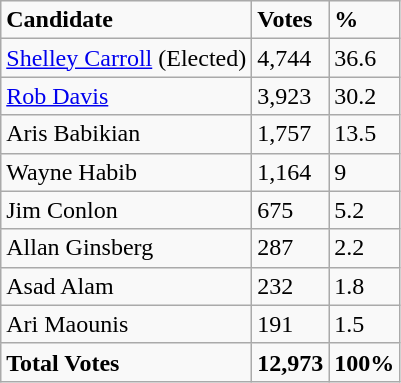<table class="wikitable">
<tr>
<td><strong>Candidate</strong></td>
<td><strong>Votes</strong></td>
<td><strong>%</strong></td>
</tr>
<tr>
<td><a href='#'>Shelley Carroll</a> (Elected)</td>
<td>4,744</td>
<td>36.6</td>
</tr>
<tr>
<td><a href='#'>Rob Davis</a></td>
<td>3,923</td>
<td>30.2</td>
</tr>
<tr>
<td>Aris Babikian</td>
<td>1,757</td>
<td>13.5</td>
</tr>
<tr>
<td>Wayne Habib</td>
<td>1,164</td>
<td>9</td>
</tr>
<tr>
<td>Jim Conlon</td>
<td>675</td>
<td>5.2</td>
</tr>
<tr>
<td>Allan Ginsberg</td>
<td>287</td>
<td>2.2</td>
</tr>
<tr>
<td>Asad Alam</td>
<td>232</td>
<td>1.8</td>
</tr>
<tr>
<td>Ari Maounis</td>
<td>191</td>
<td>1.5</td>
</tr>
<tr>
<td><strong>Total Votes</strong></td>
<td><strong>12,973</strong></td>
<td><strong>100%</strong></td>
</tr>
</table>
